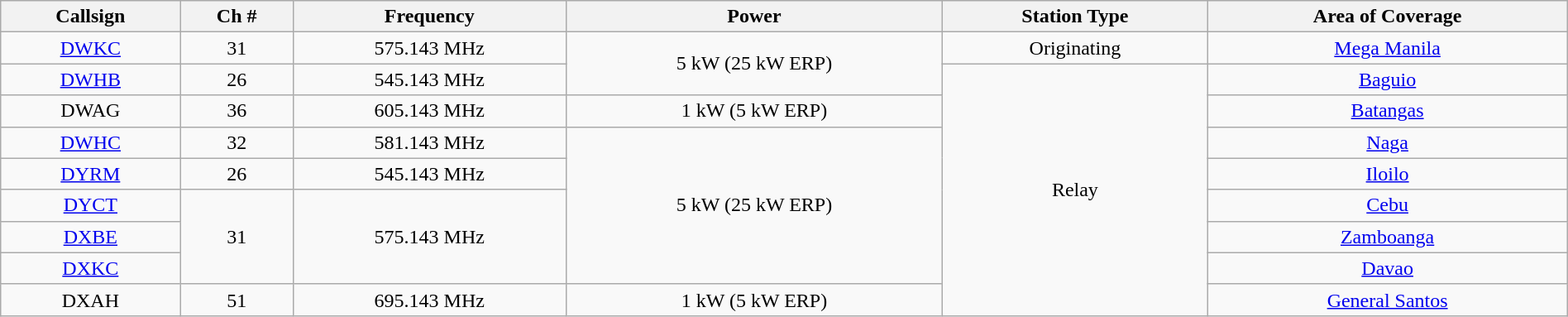<table class="wikitable sortable" style="width:100%; text-align:center;">
<tr>
<th>Callsign</th>
<th>Ch #</th>
<th>Frequency</th>
<th>Power</th>
<th>Station Type</th>
<th class="unsortable">Area of Coverage</th>
</tr>
<tr>
<td><a href='#'>DWKC</a></td>
<td>31</td>
<td>575.143 MHz</td>
<td rowspan = "2">5 kW (25 kW ERP)</td>
<td>Originating</td>
<td><a href='#'>Mega Manila</a></td>
</tr>
<tr>
<td><a href='#'>DWHB</a></td>
<td>26</td>
<td>545.143 MHz</td>
<td rowspan = "8">Relay</td>
<td><a href='#'>Baguio</a></td>
</tr>
<tr>
<td>DWAG</td>
<td>36</td>
<td>605.143 MHz</td>
<td>1 kW (5 kW ERP)</td>
<td><a href='#'>Batangas</a></td>
</tr>
<tr>
<td><a href='#'>DWHC</a></td>
<td>32</td>
<td>581.143 MHz</td>
<td rowspan = "5">5 kW (25 kW ERP)</td>
<td><a href='#'>Naga</a></td>
</tr>
<tr>
<td><a href='#'>DYRM</a></td>
<td>26</td>
<td>545.143 MHz</td>
<td><a href='#'>Iloilo</a></td>
</tr>
<tr>
<td><a href='#'>DYCT</a></td>
<td rowspan = "3">31</td>
<td rowspan = "3">575.143 MHz</td>
<td><a href='#'>Cebu</a></td>
</tr>
<tr>
<td><a href='#'>DXBE</a></td>
<td><a href='#'>Zamboanga</a></td>
</tr>
<tr>
<td><a href='#'>DXKC</a></td>
<td><a href='#'>Davao</a></td>
</tr>
<tr>
<td>DXAH</td>
<td>51</td>
<td>695.143 MHz</td>
<td>1 kW (5 kW ERP)</td>
<td><a href='#'>General Santos</a></td>
</tr>
</table>
